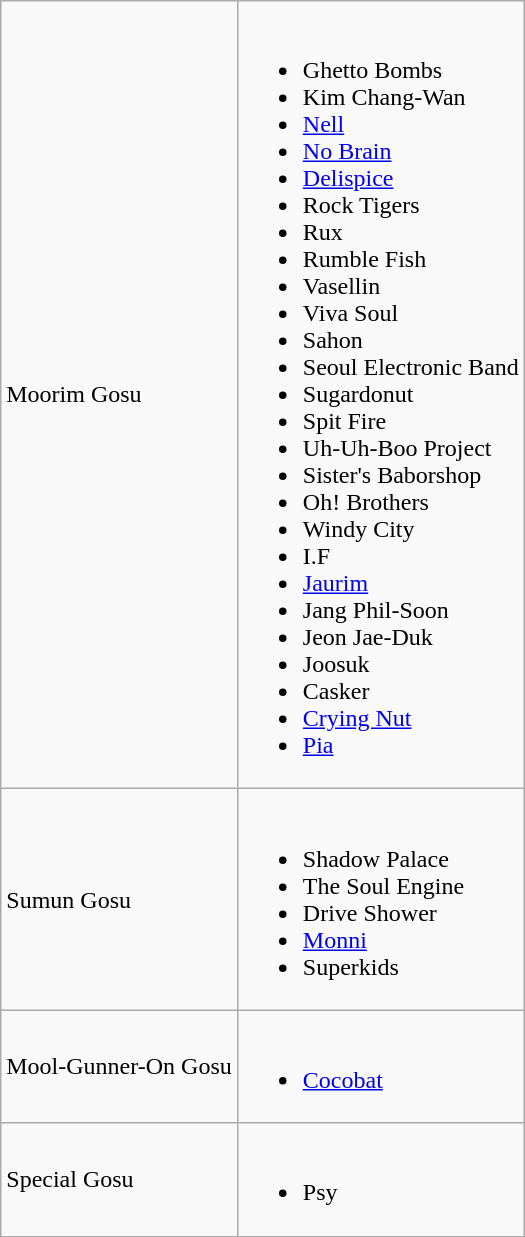<table class="wikitable">
<tr>
<td>Moorim Gosu</td>
<td><br><ul><li>Ghetto Bombs</li><li>Kim Chang-Wan</li><li><a href='#'>Nell</a></li><li><a href='#'>No Brain</a></li><li><a href='#'>Delispice</a></li><li>Rock Tigers</li><li>Rux</li><li>Rumble Fish</li><li>Vasellin</li><li>Viva Soul</li><li>Sahon</li><li>Seoul Electronic Band</li><li>Sugardonut</li><li>Spit Fire</li><li>Uh-Uh-Boo Project</li><li>Sister's Baborshop</li><li>Oh! Brothers</li><li>Windy City</li><li>I.F</li><li><a href='#'>Jaurim</a></li><li>Jang Phil-Soon</li><li>Jeon Jae-Duk</li><li>Joosuk</li><li>Casker</li><li><a href='#'>Crying Nut</a></li><li><a href='#'>Pia</a></li></ul></td>
</tr>
<tr>
<td>Sumun Gosu</td>
<td><br><ul><li>Shadow Palace</li><li>The Soul Engine</li><li>Drive Shower</li><li><a href='#'>Monni</a></li><li>Superkids</li></ul></td>
</tr>
<tr>
<td>Mool-Gunner-On Gosu</td>
<td><br><ul><li><a href='#'>Cocobat</a></li></ul></td>
</tr>
<tr>
<td>Special Gosu</td>
<td><br><ul><li>Psy</li></ul></td>
</tr>
</table>
